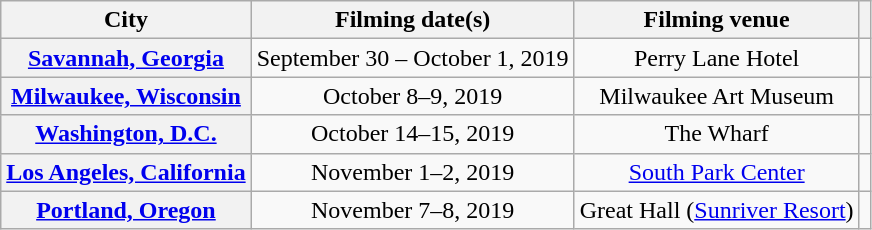<table class="wikitable sortable" style=" text-align:center">
<tr>
<th scope="col">City</th>
<th scope="col">Filming date(s)</th>
<th scope="col" class="unsortable">Filming venue</th>
<th scope="col" class="unsortable"></th>
</tr>
<tr>
<th scope="row"><a href='#'>Savannah, Georgia</a></th>
<td>September 30 – October 1, 2019</td>
<td>Perry Lane Hotel</td>
<td></td>
</tr>
<tr>
<th scope="row"><a href='#'>Milwaukee, Wisconsin</a></th>
<td>October 8–9, 2019</td>
<td>Milwaukee Art Museum</td>
<td></td>
</tr>
<tr>
<th scope="row"><a href='#'>Washington, D.C.</a></th>
<td>October 14–15, 2019</td>
<td>The Wharf</td>
<td></td>
</tr>
<tr>
<th scope="row"><a href='#'>Los Angeles, California</a></th>
<td>November 1–2, 2019</td>
<td><a href='#'>South Park Center</a></td>
<td></td>
</tr>
<tr>
<th scope="row"><a href='#'>Portland, Oregon</a></th>
<td>November 7–8, 2019</td>
<td>Great Hall (<a href='#'>Sunriver Resort</a>)</td>
<td></td>
</tr>
</table>
